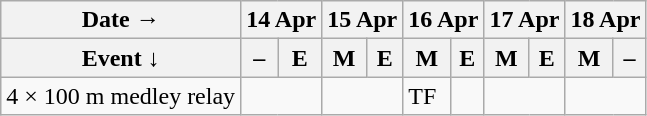<table class="wikitable swimming-schedule floatleft">
<tr>
<th>Date →</th>
<th colspan=2>14 Apr</th>
<th colspan=2>15 Apr</th>
<th colspan=2>16 Apr</th>
<th colspan=2>17 Apr</th>
<th colspan=2>18 Apr</th>
</tr>
<tr>
<th>Event ↓</th>
<th>–</th>
<th>E</th>
<th>M</th>
<th>E</th>
<th>M</th>
<th>E</th>
<th>M</th>
<th>E</th>
<th>M</th>
<th>–</th>
</tr>
<tr>
<td class=event>4 × 100 m medley relay</td>
<td colspan=2></td>
<td colspan=2></td>
<td class=timed-final>TF</td>
<td></td>
<td colspan=2></td>
<td colspan=2></td>
</tr>
</table>
